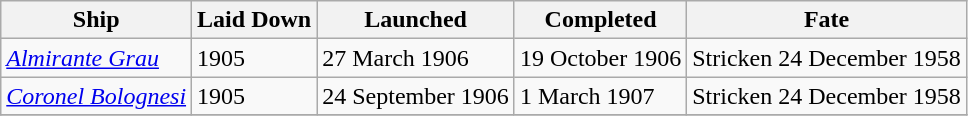<table class="wikitable">
<tr>
<th>Ship</th>
<th>Laid Down</th>
<th>Launched</th>
<th>Completed</th>
<th>Fate</th>
</tr>
<tr>
<td><a href='#'><em>Almirante Grau</em></a></td>
<td>1905</td>
<td>27 March 1906</td>
<td>19 October 1906</td>
<td>Stricken 24 December 1958</td>
</tr>
<tr>
<td><a href='#'><em>Coronel Bolognesi</em></a></td>
<td>1905</td>
<td>24 September 1906</td>
<td>1 March 1907</td>
<td>Stricken 24 December 1958</td>
</tr>
<tr>
</tr>
</table>
